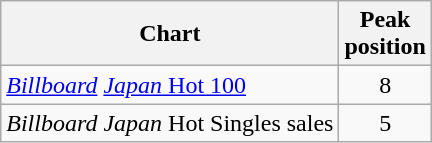<table class="wikitable sortable" style="text-align:center;">
<tr>
<th>Chart</th>
<th>Peak<br>position</th>
</tr>
<tr>
<td align="left"><em><a href='#'>Billboard</a></em> <a href='#'><em>Japan</em> Hot 100</a></td>
<td>8</td>
</tr>
<tr>
<td align="left"><em>Billboard Japan</em> Hot Singles sales</td>
<td>5</td>
</tr>
</table>
